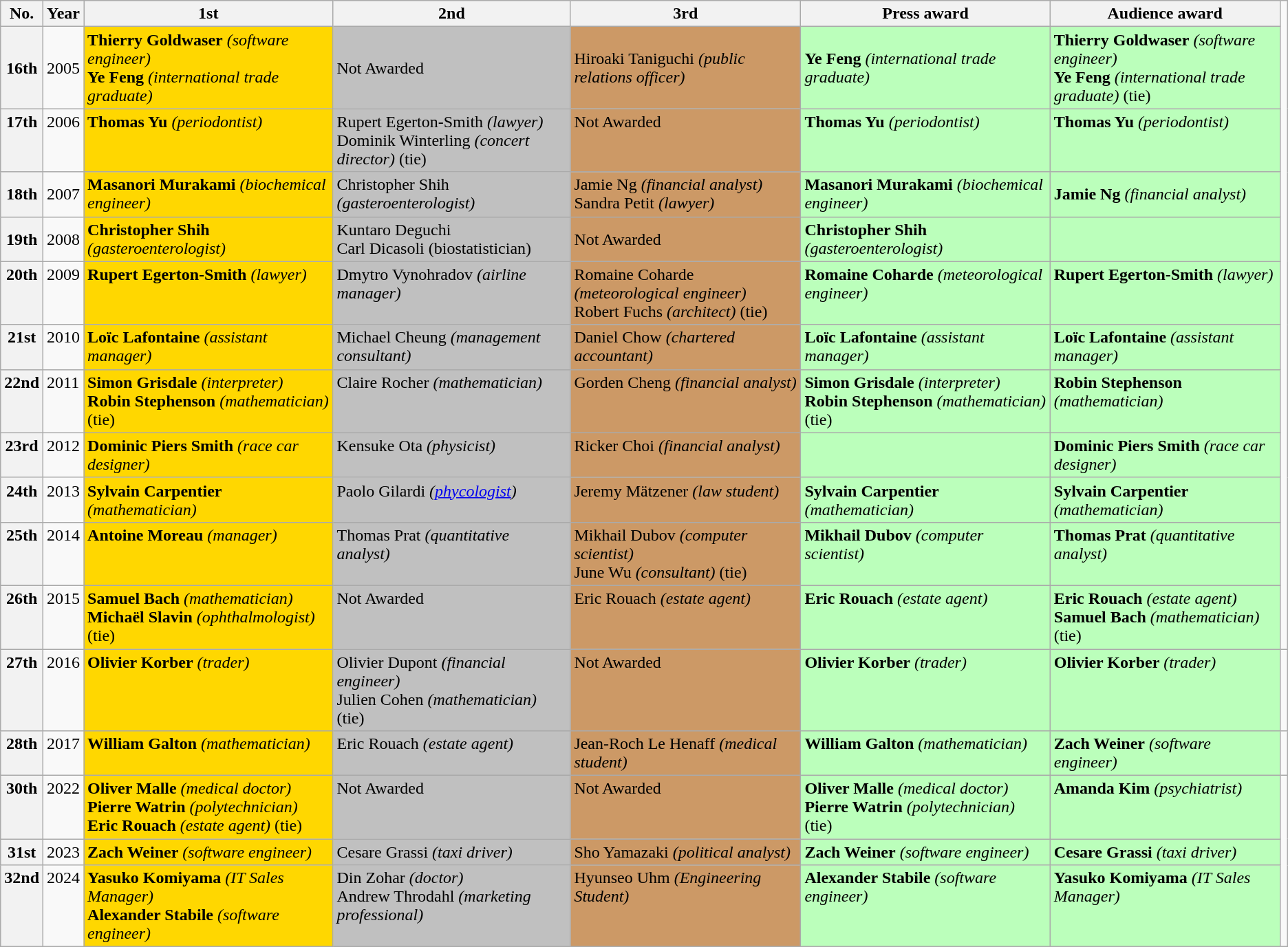<table class="wikitable">
<tr>
<th>No.</th>
<th>Year</th>
<th>1st</th>
<th>2nd</th>
<th>3rd</th>
<th>Press award</th>
<th>Audience award</th>
</tr>
<tr>
<th>16th</th>
<td>2005</td>
<td bgcolor="gold"> <strong>Thierry Goldwaser</strong> <em>(software engineer)</em><br> <strong>Ye Feng</strong> <em>(international trade graduate)</em></td>
<td bgcolor="silver">Not Awarded</td>
<td bgcolor="cc9966"> Hiroaki Taniguchi <em>(public relations officer)</em></td>
<td bgcolor="bbffbb"> <strong>Ye Feng</strong> <em>(international trade graduate)</em></td>
<td bgcolor="bbffbb"> <strong>Thierry Goldwaser</strong> <em>(software engineer)</em><br> <strong>Ye Feng</strong> <em>(international trade graduate)</em>
(tie)</td>
</tr>
<tr valign="top">
<th>17th</th>
<td>2006</td>
<td bgcolor="gold"> <strong>Thomas Yu</strong> <em>(periodontist)</em></td>
<td bgcolor="silver"> Rupert Egerton-Smith <em>(lawyer)</em><br> Dominik Winterling <em>(concert director)</em>
(tie)</td>
<td bgcolor="cc9966">Not Awarded</td>
<td bgcolor="bbffbb"> <strong>Thomas Yu</strong> <em>(periodontist)</em></td>
<td bgcolor="bbffbb"> <strong>Thomas Yu</strong> <em>(periodontist)</em></td>
</tr>
<tr>
<th>18th</th>
<td>2007</td>
<td bgcolor="gold"> <strong>Masanori Murakami</strong> <em>(biochemical engineer)</em></td>
<td bgcolor="silver"> Christopher Shih <em>(gasteroenterologist)</em></td>
<td bgcolor="cc9966"> Jamie Ng <em>(financial analyst)</em><br> Sandra Petit <em>(lawyer)</em></td>
<td bgcolor="bbffbb"> <strong>Masanori Murakami</strong> <em>(biochemical engineer)</em></td>
<td bgcolor="bbffbb"> <strong>Jamie Ng</strong> <em>(financial analyst)</em></td>
</tr>
<tr>
<th>19th</th>
<td>2008</td>
<td bgcolor="gold"> <strong>Christopher Shih</strong> <em>(gasteroenterologist)</em></td>
<td bgcolor="silver">  Kuntaro Deguchi<br> Carl Dicasoli (biostatistician)</td>
<td bgcolor="cc9966">Not Awarded</td>
<td bgcolor="bbffbb"> <strong>Christopher Shih</strong> <em>(gasteroenterologist)</em></td>
<td bgcolor="bbffbb"></td>
</tr>
<tr valign="top">
<th>20th</th>
<td>2009</td>
<td bgcolor="gold"> <strong>Rupert Egerton-Smith</strong> <em>(lawyer)</em></td>
<td bgcolor="silver"> Dmytro Vynohradov <em>(airline manager)</em></td>
<td bgcolor="cc9966"> Romaine Coharde <em>(meteorological engineer)</em><br> Robert Fuchs <em>(architect)</em>
(tie)</td>
<td bgcolor="bbffbb"> <strong>Romaine Coharde</strong> <em>(meteorological engineer)</em></td>
<td bgcolor="bbffbb"> <strong>Rupert Egerton-Smith</strong> <em>(lawyer)</em></td>
</tr>
<tr valign="top">
<th>21st</th>
<td>2010</td>
<td bgcolor="gold"> <strong>Loïc Lafontaine</strong> <em>(assistant manager)</em></td>
<td bgcolor="silver"> Michael Cheung <em>(management consultant)</em></td>
<td bgcolor="cc9966"> Daniel Chow <em>(chartered accountant)</em></td>
<td bgcolor="bbffbb"> <strong>Loïc Lafontaine</strong> <em>(assistant manager)</em></td>
<td bgcolor="bbffbb"> <strong>Loïc Lafontaine</strong> <em>(assistant manager)</em></td>
</tr>
<tr valign="top">
<th>22nd</th>
<td>2011</td>
<td bgcolor="gold"> <strong>Simon Grisdale</strong> <em>(interpreter)</em><br> <strong>Robin Stephenson</strong> <em>(mathematician)</em>
(tie)</td>
<td bgcolor="silver"> Claire Rocher <em>(mathematician)</em></td>
<td bgcolor="cc9966"> Gorden Cheng <em>(financial analyst)</em></td>
<td bgcolor="bbffbb"> <strong>Simon Grisdale</strong> <em>(interpreter)</em><br> <strong>Robin Stephenson</strong> <em>(mathematician)</em>
(tie)</td>
<td bgcolor="bbffbb"> <strong>Robin Stephenson</strong> <em>(mathematician)</em></td>
</tr>
<tr valign="top">
<th>23rd</th>
<td>2012</td>
<td bgcolor="gold"> <strong>Dominic Piers Smith</strong> <em>(race car designer)</em></td>
<td bgcolor="silver"> Kensuke Ota <em>(physicist)</em></td>
<td bgcolor="cc9966"> Ricker Choi <em>(financial analyst)</em></td>
<td bgcolor="bbffbb"></td>
<td bgcolor="bbffbb"> <strong>Dominic Piers Smith</strong> <em>(race car designer)</em></td>
</tr>
<tr valign="top">
<th>24th</th>
<td>2013</td>
<td bgcolor="gold"> <strong>Sylvain Carpentier</strong> <em>(mathematician)</em></td>
<td bgcolor="silver"> Paolo Gilardi <em>(<a href='#'>phycologist</a>)</em></td>
<td bgcolor="cc9966"> Jeremy Mätzener <em>(law student)</em></td>
<td bgcolor="bbffbb"> <strong>Sylvain Carpentier</strong> <em>(mathematician)</em></td>
<td bgcolor="bbffbb"> <strong>Sylvain Carpentier</strong> <em>(mathematician)</em></td>
</tr>
<tr valign="top">
<th>25th</th>
<td>2014</td>
<td bgcolor="gold"> <strong>Antoine Moreau</strong> <em>(manager)</em></td>
<td bgcolor="silver"> Thomas Prat <em>(quantitative analyst)</em></td>
<td bgcolor="cc9966"> Mikhail Dubov <em>(computer scientist)</em><br> June Wu <em>(consultant)</em>
(tie)</td>
<td bgcolor="bbffbb"> <strong>Mikhail Dubov</strong> <em>(computer scientist)</em></td>
<td bgcolor="bbffbb"> <strong>Thomas Prat</strong> <em>(quantitative analyst)</em></td>
</tr>
<tr valign="top">
<th>26th</th>
<td>2015</td>
<td bgcolor="gold"> <strong>Samuel Bach</strong> <em>(mathematician)</em><br> <strong>Michaël Slavin</strong> <em>(ophthalmologist)</em>
(tie)</td>
<td bgcolor="silver">Not Awarded</td>
<td bgcolor="cc9966"> Eric Rouach <em>(estate agent)</em></td>
<td bgcolor="bbffbb"> <strong>Eric Rouach</strong> <em>(estate agent)</em></td>
<td bgcolor="bbffbb"> <strong>Eric Rouach</strong> <em>(estate agent)</em><br> <strong>Samuel Bach</strong> <em>(mathematician)</em>
(tie)</td>
</tr>
<tr valign="top">
<th>27th</th>
<td>2016</td>
<td bgcolor="gold"> <strong>Olivier Korber</strong> <em>(trader)</em></td>
<td bgcolor="silver"> Olivier Dupont <em>(financial engineer)</em><br> Julien Cohen <em>(mathematician)</em>
(tie)</td>
<td bgcolor="cc9966">Not Awarded</td>
<td bgcolor="bbffbb"> <strong>Olivier Korber</strong> <em>(trader)</em></td>
<td bgcolor="bbffbb"> <strong>Olivier Korber</strong> <em>(trader)</em></td>
<td></td>
</tr>
<tr valign="top">
<th>28th</th>
<td>2017</td>
<td bgcolor="gold"> <strong>William Galton</strong> <em>(mathematician)</em></td>
<td bgcolor="silver"> Eric Rouach <em>(estate agent)</em></td>
<td bgcolor="cc9966"> Jean-Roch Le Henaff <em>(medical student)</em></td>
<td bgcolor="bbffbb"> <strong>William Galton</strong> <em>(mathematician)</em></td>
<td bgcolor="bbffbb"> <strong>Zach Weiner</strong> <em>(software engineer)</em></td>
<td></td>
</tr>
<tr valign="top">
<th>30th</th>
<td>2022</td>
<td bgcolor="gold"> <strong>Oliver Malle</strong> <em>(medical doctor)</em><br> <strong>Pierre Watrin</strong> <em>(polytechnician)</em><br> <strong>Eric Rouach</strong> <em>(estate agent)</em>
(tie)</td>
<td bgcolor="silver">Not Awarded</td>
<td bgcolor="cc9966">Not Awarded</td>
<td bgcolor="bbffbb"> <strong>Oliver Malle</strong> <em>(medical doctor)</em><br> <strong>Pierre Watrin</strong> <em>(polytechnician)</em>
(tie)</td>
<td bgcolor="bbffbb"> <strong>Amanda Kim</strong> <em>(psychiatrist)</em></td>
</tr>
<tr valign="top">
<th>31st</th>
<td>2023</td>
<td bgcolor="gold"> <strong>Zach Weiner</strong> <em>(software engineer)</em></td>
<td bgcolor="silver"> Cesare Grassi <em>(taxi driver)</em></td>
<td bgcolor="cc9966"> Sho Yamazaki <em>(political analyst)</em></td>
<td bgcolor="bbffbb"> <strong>Zach Weiner</strong> <em>(software engineer)</em></td>
<td bgcolor="bbffbb"> <strong>Cesare Grassi</strong> <em>(taxi driver)</em></td>
</tr>
<tr valign="top">
<th>32nd</th>
<td>2024</td>
<td bgcolor="gold"> <strong>Yasuko Komiyama</strong> <em>(IT Sales Manager)</em><br> <strong>Alexander Stabile</strong> <em>(software engineer)</em></td>
<td bgcolor="silver"> Din Zohar <em>(doctor)</em><br> Andrew Throdahl <em>(marketing professional)</em></td>
<td bgcolor="cc9966"> Hyunseo Uhm <em>(Engineering Student)</em></td>
<td bgcolor="bbffbb"> <strong>Alexander Stabile</strong> <em>(software engineer)</em></td>
<td bgcolor="bbffbb"> <strong>Yasuko Komiyama</strong> <em>(IT Sales Manager)</em></td>
</tr>
</table>
